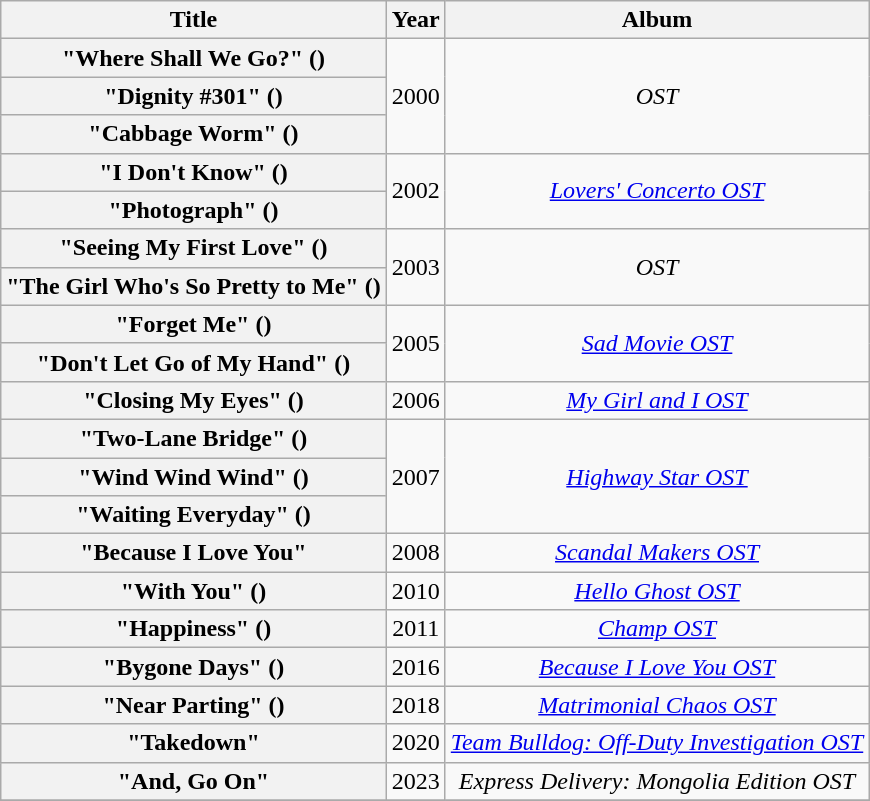<table class="wikitable plainrowheaders" style="text-align:center;">
<tr>
<th scope="col" rowspan="1">Title</th>
<th scope="col" rowspan="1">Year</th>
<th scope="col" rowspan="1">Album</th>
</tr>
<tr>
<th scope="row">"Where Shall We Go?" ()</th>
<td rowspan="3">2000</td>
<td rowspan="3"><em> OST</em></td>
</tr>
<tr>
<th scope="row">"Dignity #301" ()</th>
</tr>
<tr>
<th scope="row">"Cabbage Worm" ()</th>
</tr>
<tr>
<th scope="row">"I Don't Know" ()</th>
<td rowspan="2">2002</td>
<td rowspan="2"><em><a href='#'>Lovers' Concerto OST</a></em></td>
</tr>
<tr>
<th scope="row">"Photograph" ()</th>
</tr>
<tr>
<th scope="row">"Seeing My First Love" ()</th>
<td rowspan="2">2003</td>
<td rowspan="2"><em> OST</em></td>
</tr>
<tr>
<th scope="row">"The Girl Who's So Pretty to Me" ()</th>
</tr>
<tr>
<th scope="row">"Forget Me" ()</th>
<td rowspan="2">2005</td>
<td rowspan="2"><em><a href='#'>Sad Movie OST</a></em></td>
</tr>
<tr>
<th scope="row">"Don't Let Go of My Hand" ()</th>
</tr>
<tr>
<th scope="row">"Closing My Eyes" ()</th>
<td>2006</td>
<td><a href='#'><em>My Girl and I OST</em></a></td>
</tr>
<tr>
<th scope="row">"Two-Lane Bridge" ()</th>
<td rowspan="3">2007</td>
<td rowspan="3"><em><a href='#'>Highway Star OST</a></em></td>
</tr>
<tr>
<th scope="row">"Wind Wind Wind" ()</th>
</tr>
<tr>
<th scope="row">"Waiting Everyday" ()</th>
</tr>
<tr>
<th scope="row">"Because I Love You"</th>
<td>2008</td>
<td><em><a href='#'>Scandal Makers OST</a></em></td>
</tr>
<tr>
<th scope="row">"With You" ()</th>
<td>2010</td>
<td><em><a href='#'>Hello Ghost OST</a></em></td>
</tr>
<tr>
<th scope="row">"Happiness" ()</th>
<td>2011</td>
<td><em><a href='#'>Champ OST</a></em></td>
</tr>
<tr>
<th scope="row">"Bygone Days" ()</th>
<td>2016</td>
<td><em><a href='#'>Because I Love You OST</a></em></td>
</tr>
<tr>
<th scope="row">"Near Parting" ()</th>
<td>2018</td>
<td><em><a href='#'>Matrimonial Chaos OST</a></em></td>
</tr>
<tr>
<th scope="row">"Takedown" </th>
<td>2020</td>
<td><em><a href='#'>Team Bulldog: Off-Duty Investigation OST</a></em></td>
</tr>
<tr>
<th scope="row">"And, Go On"<br></th>
<td>2023</td>
<td><em>Express Delivery: Mongolia Edition OST</em></td>
</tr>
<tr>
</tr>
</table>
